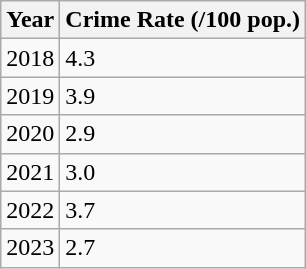<table class="wikitable">
<tr>
<th>Year</th>
<th>Crime Rate (/100 pop.)</th>
</tr>
<tr>
<td>2018</td>
<td>4.3</td>
</tr>
<tr>
<td>2019</td>
<td>3.9</td>
</tr>
<tr>
<td>2020</td>
<td>2.9</td>
</tr>
<tr>
<td>2021</td>
<td>3.0</td>
</tr>
<tr>
<td>2022</td>
<td>3.7</td>
</tr>
<tr>
<td>2023</td>
<td>2.7</td>
</tr>
</table>
